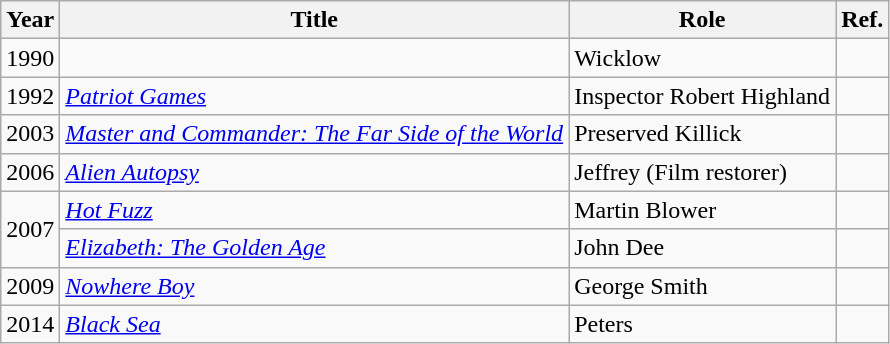<table class="wikitable sortable">
<tr>
<th>Year</th>
<th>Title</th>
<th>Role</th>
<th>Ref.</th>
</tr>
<tr>
<td>1990</td>
<td><em></em></td>
<td>Wicklow</td>
<td></td>
</tr>
<tr>
<td>1992</td>
<td><em><a href='#'>Patriot Games</a></em></td>
<td>Inspector Robert Highland</td>
<td></td>
</tr>
<tr>
<td>2003</td>
<td><em><a href='#'>Master and Commander: The Far Side of the World</a></em></td>
<td>Preserved Killick</td>
<td></td>
</tr>
<tr>
<td>2006</td>
<td><em><a href='#'>Alien Autopsy</a></em></td>
<td>Jeffrey (Film restorer)</td>
<td></td>
</tr>
<tr>
<td rowspan="2">2007</td>
<td><em><a href='#'>Hot Fuzz</a></em></td>
<td>Martin Blower</td>
<td></td>
</tr>
<tr>
<td><em><a href='#'>Elizabeth: The Golden Age</a></em></td>
<td>John Dee</td>
<td></td>
</tr>
<tr>
<td>2009</td>
<td><em><a href='#'>Nowhere Boy</a></em></td>
<td>George Smith</td>
<td></td>
</tr>
<tr>
<td>2014</td>
<td><em><a href='#'>Black Sea</a></em></td>
<td>Peters</td>
<td></td>
</tr>
</table>
